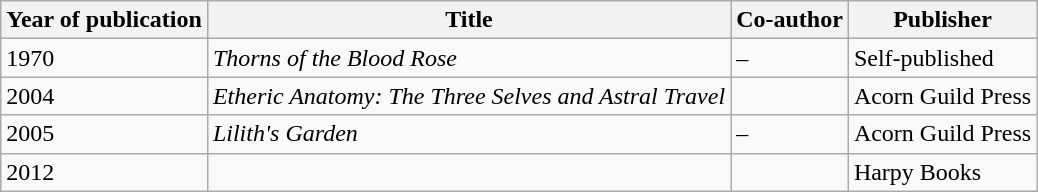<table class="wikitable sortable">
<tr>
<th>Year of publication</th>
<th>Title</th>
<th>Co-author</th>
<th>Publisher</th>
</tr>
<tr>
<td>1970</td>
<td><em>Thorns of the Blood Rose</em></td>
<td>–</td>
<td>Self-published</td>
</tr>
<tr>
<td>2004</td>
<td><em>Etheric Anatomy: The Three Selves and Astral Travel</em></td>
<td></td>
<td>Acorn Guild Press</td>
</tr>
<tr>
<td>2005</td>
<td><em>Lilith's Garden</em></td>
<td>–</td>
<td>Acorn Guild Press</td>
</tr>
<tr>
<td>2012</td>
<td></td>
<td></td>
<td>Harpy Books</td>
</tr>
</table>
